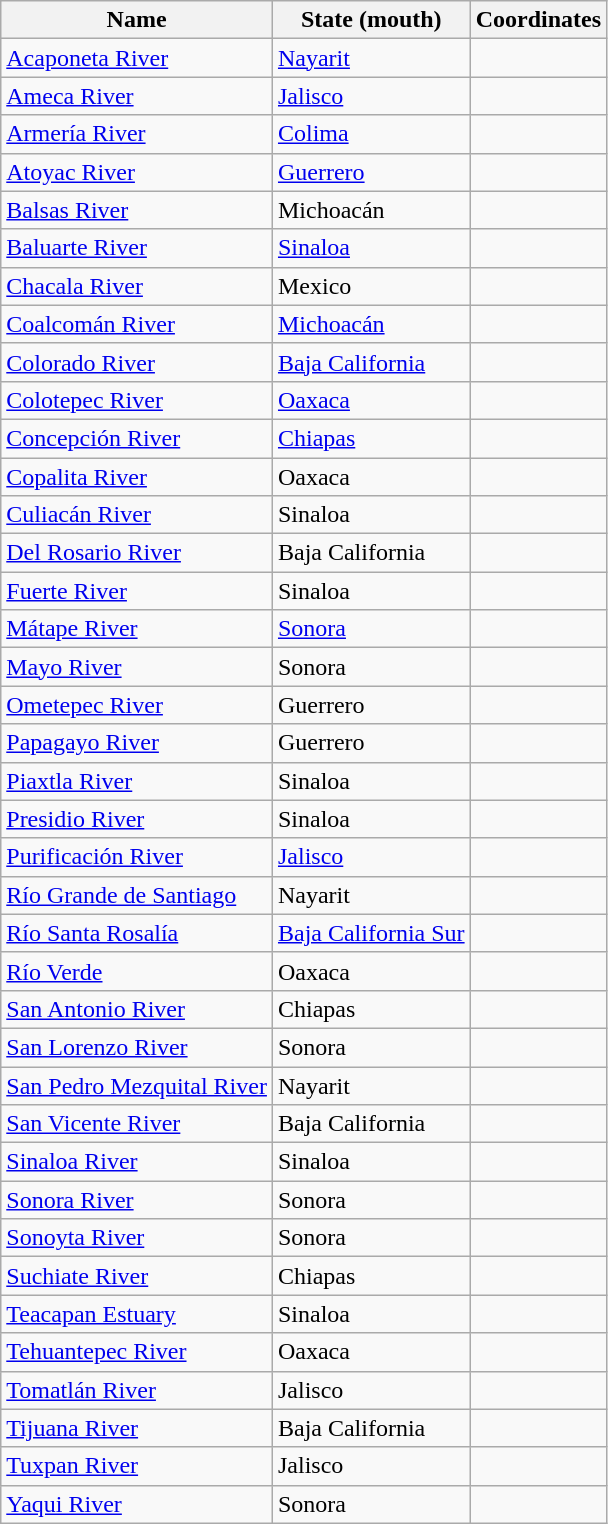<table class="wikitable sortable plainrowheaders">
<tr>
<th>Name</th>
<th>State (mouth)</th>
<th>Coordinates</th>
</tr>
<tr>
<td><a href='#'>Acaponeta River</a></td>
<td><a href='#'>Nayarit</a></td>
<td></td>
</tr>
<tr>
<td><a href='#'>Ameca River</a></td>
<td><a href='#'>Jalisco</a></td>
<td></td>
</tr>
<tr>
<td><a href='#'>Armería River</a></td>
<td><a href='#'>Colima</a></td>
<td></td>
</tr>
<tr>
<td><a href='#'>Atoyac River</a></td>
<td><a href='#'>Guerrero</a></td>
<td></td>
</tr>
<tr>
<td><a href='#'>Balsas River</a></td>
<td>Michoacán</td>
<td></td>
</tr>
<tr>
<td><a href='#'>Baluarte River</a></td>
<td><a href='#'>Sinaloa</a></td>
<td></td>
</tr>
<tr>
<td><a href='#'>Chacala River</a></td>
<td>Mexico</td>
<td></td>
</tr>
<tr>
<td><a href='#'>Coalcomán River</a></td>
<td><a href='#'>Michoacán</a></td>
<td></td>
</tr>
<tr>
<td><a href='#'>Colorado River</a></td>
<td><a href='#'>Baja California</a></td>
<td></td>
</tr>
<tr>
<td><a href='#'>Colotepec River</a></td>
<td><a href='#'>Oaxaca</a></td>
<td></td>
</tr>
<tr>
<td><a href='#'>Concepción River</a></td>
<td><a href='#'>Chiapas</a></td>
<td></td>
</tr>
<tr>
<td><a href='#'>Copalita River</a></td>
<td>Oaxaca</td>
<td></td>
</tr>
<tr>
<td><a href='#'>Culiacán River</a></td>
<td>Sinaloa</td>
<td></td>
</tr>
<tr>
<td><a href='#'>Del Rosario River</a></td>
<td>Baja California</td>
<td></td>
</tr>
<tr>
<td><a href='#'>Fuerte River</a></td>
<td>Sinaloa</td>
<td></td>
</tr>
<tr>
<td><a href='#'>Mátape River</a></td>
<td><a href='#'>Sonora</a></td>
<td></td>
</tr>
<tr>
<td><a href='#'>Mayo River</a></td>
<td>Sonora</td>
<td></td>
</tr>
<tr>
<td><a href='#'>Ometepec River</a></td>
<td>Guerrero</td>
<td></td>
</tr>
<tr>
<td><a href='#'>Papagayo River</a></td>
<td>Guerrero</td>
<td></td>
</tr>
<tr>
<td><a href='#'>Piaxtla River</a></td>
<td>Sinaloa</td>
<td></td>
</tr>
<tr>
<td><a href='#'>Presidio River</a></td>
<td>Sinaloa</td>
<td></td>
</tr>
<tr>
<td><a href='#'>Purificación River</a></td>
<td><a href='#'>Jalisco</a></td>
<td></td>
</tr>
<tr>
<td><a href='#'>Río Grande de Santiago</a></td>
<td>Nayarit</td>
<td></td>
</tr>
<tr>
<td><a href='#'>Río Santa Rosalía</a></td>
<td><a href='#'>Baja California Sur</a></td>
<td></td>
</tr>
<tr>
<td><a href='#'>Río Verde</a></td>
<td>Oaxaca</td>
<td></td>
</tr>
<tr>
<td><a href='#'>San Antonio River</a></td>
<td>Chiapas</td>
<td></td>
</tr>
<tr>
<td><a href='#'>San Lorenzo River</a></td>
<td>Sonora</td>
<td></td>
</tr>
<tr>
<td><a href='#'>San Pedro Mezquital River</a></td>
<td>Nayarit</td>
<td></td>
</tr>
<tr>
<td><a href='#'>San Vicente River</a></td>
<td>Baja California</td>
<td></td>
</tr>
<tr>
<td><a href='#'>Sinaloa River</a></td>
<td>Sinaloa</td>
<td></td>
</tr>
<tr>
<td><a href='#'>Sonora River</a></td>
<td>Sonora</td>
<td></td>
</tr>
<tr>
<td><a href='#'>Sonoyta River</a></td>
<td>Sonora</td>
<td></td>
</tr>
<tr>
<td><a href='#'>Suchiate River</a></td>
<td>Chiapas</td>
<td></td>
</tr>
<tr>
<td><a href='#'>Teacapan Estuary</a></td>
<td>Sinaloa</td>
<td></td>
</tr>
<tr>
<td><a href='#'>Tehuantepec River</a></td>
<td>Oaxaca</td>
<td></td>
</tr>
<tr>
<td><a href='#'>Tomatlán River</a></td>
<td>Jalisco</td>
<td></td>
</tr>
<tr>
<td><a href='#'>Tijuana River</a></td>
<td>Baja California</td>
<td></td>
</tr>
<tr>
<td><a href='#'>Tuxpan River</a></td>
<td>Jalisco</td>
<td></td>
</tr>
<tr>
<td><a href='#'>Yaqui River</a></td>
<td>Sonora</td>
<td></td>
</tr>
</table>
